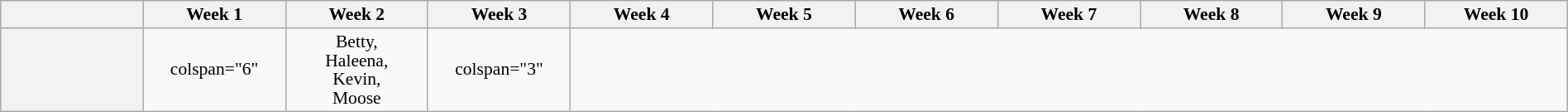<table class="wikitable" style="text-align:center; font-size:90%; width:100%; line-height:15px;">
<tr>
<th style="width:7%"></th>
<th style="width:7%">Week 1</th>
<th style="width:7%">Week 2</th>
<th style="width:7%">Week 3</th>
<th style="width:7%">Week 4</th>
<th style="width:7%">Week 5</th>
<th style="width:7%">Week 6</th>
<th style="width:7%">Week 7</th>
<th style="width:7%">Week 8</th>
<th style="width:7%">Week 9</th>
<th style="width:7%">Week 10</th>
</tr>
<tr>
<th></th>
<td>colspan="6" </td>
<td>Betty,<br>Haleena,<br>Kevin,<br>Moose</td>
<td>colspan="3" </td>
</tr>
</table>
